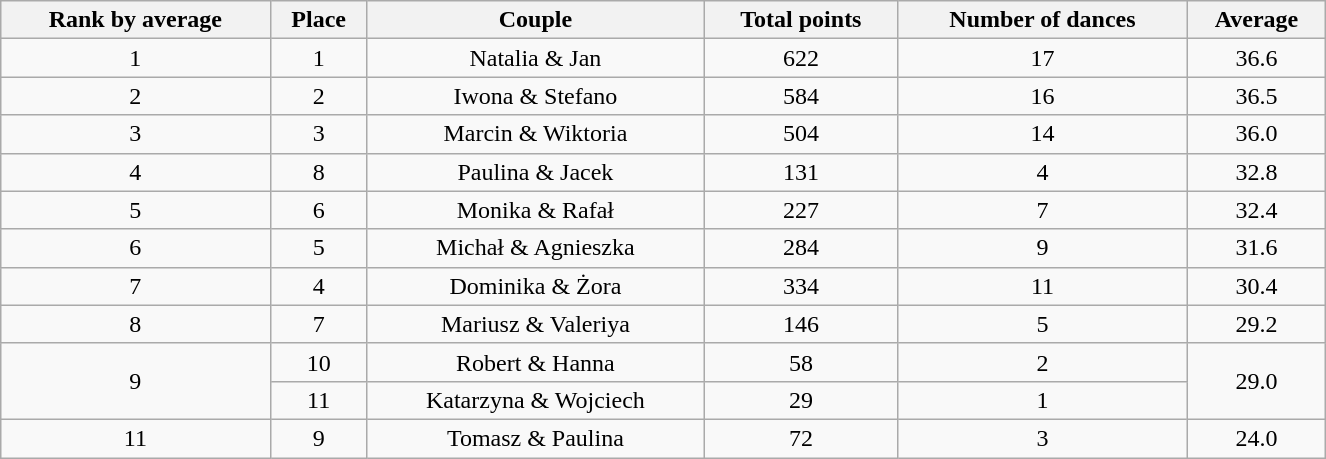<table class="wikitable sortable"  style="margin:auto; text-align:center; white-space:nowrap; width:70%;">
<tr>
<th>Rank by average</th>
<th>Place</th>
<th>Couple</th>
<th>Total points</th>
<th>Number of dances</th>
<th>Average </th>
</tr>
<tr>
<td>1</td>
<td>1</td>
<td>Natalia & Jan</td>
<td>622</td>
<td>17</td>
<td>36.6</td>
</tr>
<tr>
<td>2</td>
<td>2</td>
<td>Iwona & Stefano</td>
<td>584</td>
<td>16</td>
<td>36.5</td>
</tr>
<tr>
<td>3</td>
<td>3</td>
<td>Marcin & Wiktoria</td>
<td>504</td>
<td>14</td>
<td>36.0</td>
</tr>
<tr>
<td>4</td>
<td>8</td>
<td>Paulina & Jacek</td>
<td>131</td>
<td>4</td>
<td>32.8</td>
</tr>
<tr>
<td>5</td>
<td>6</td>
<td>Monika & Rafał</td>
<td>227</td>
<td>7</td>
<td>32.4</td>
</tr>
<tr>
<td>6</td>
<td>5</td>
<td>Michał & Agnieszka</td>
<td>284</td>
<td>9</td>
<td>31.6</td>
</tr>
<tr>
<td>7</td>
<td>4</td>
<td>Dominika & Żora</td>
<td>334</td>
<td>11</td>
<td>30.4</td>
</tr>
<tr>
<td>8</td>
<td>7</td>
<td>Mariusz & Valeriya</td>
<td>146</td>
<td>5</td>
<td>29.2</td>
</tr>
<tr>
<td rowspan=2>9</td>
<td>10</td>
<td>Robert & Hanna</td>
<td>58</td>
<td>2</td>
<td rowspan=2>29.0</td>
</tr>
<tr>
<td>11</td>
<td>Katarzyna & Wojciech</td>
<td>29</td>
<td>1</td>
</tr>
<tr>
<td>11</td>
<td>9</td>
<td>Tomasz & Paulina</td>
<td>72</td>
<td>3</td>
<td>24.0</td>
</tr>
</table>
